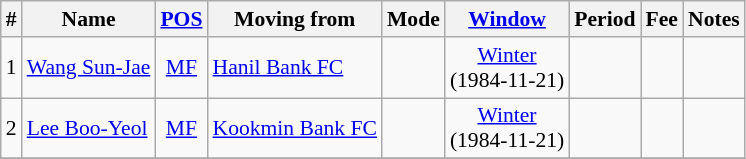<table class="wikitable sortable" style="text-align: center; font-size:90%;">
<tr>
<th>#</th>
<th>Name</th>
<th><a href='#'>POS</a></th>
<th>Moving from</th>
<th>Mode</th>
<th><a href='#'>Window</a></th>
<th>Period</th>
<th>Fee</th>
<th>Notes</th>
</tr>
<tr>
<td>1</td>
<td align=left> <a href='#'>Wang Sun-Jae</a></td>
<td><a href='#'>MF</a></td>
<td align=left> <a href='#'>Hanil Bank FC</a></td>
<td></td>
<td><a href='#'>Winter</a><br>(1984-11-21)</td>
<td></td>
<td></td>
<td></td>
</tr>
<tr>
<td>2</td>
<td align=left> <a href='#'>Lee Boo-Yeol</a></td>
<td><a href='#'>MF</a></td>
<td align=left> <a href='#'>Kookmin Bank FC</a></td>
<td></td>
<td><a href='#'>Winter</a><br>(1984-11-21)</td>
<td></td>
<td></td>
<td></td>
</tr>
<tr>
</tr>
</table>
